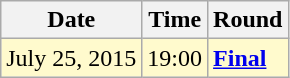<table class="wikitable">
<tr>
<th>Date</th>
<th>Time</th>
<th>Round</th>
</tr>
<tr style=background:lemonchiffon>
<td>July 25, 2015</td>
<td>19:00</td>
<td><strong><a href='#'>Final</a></strong></td>
</tr>
</table>
